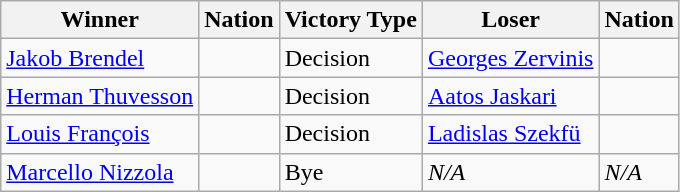<table class="wikitable sortable" style="text-align:left;">
<tr>
<th>Winner</th>
<th>Nation</th>
<th>Victory Type</th>
<th>Loser</th>
<th>Nation</th>
</tr>
<tr>
<td><a href='#'>Jakob Brendel</a></td>
<td></td>
<td>Decision</td>
<td><a href='#'>Georges Zervinis</a></td>
<td></td>
</tr>
<tr>
<td><a href='#'>Herman Thuvesson</a></td>
<td></td>
<td>Decision</td>
<td><a href='#'>Aatos Jaskari</a></td>
<td></td>
</tr>
<tr>
<td><a href='#'>Louis François</a></td>
<td></td>
<td>Decision</td>
<td><a href='#'>Ladislas Szekfü</a></td>
<td></td>
</tr>
<tr>
<td><a href='#'>Marcello Nizzola</a></td>
<td></td>
<td>Bye</td>
<td><em>N/A</em></td>
<td><em>N/A</em></td>
</tr>
</table>
